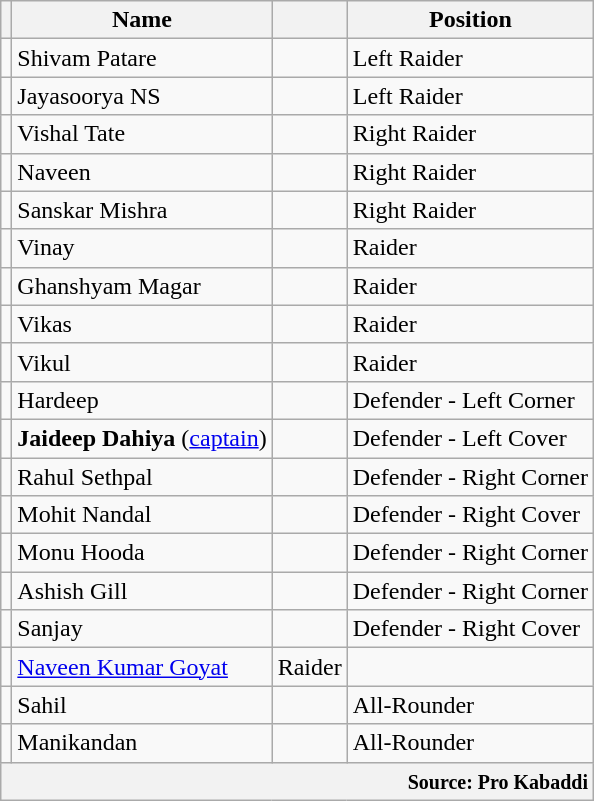<table class="wikitable sortable" style="text-align: left">
<tr>
<th style="text-align:center;"></th>
<th style="text-align:center;">Name</th>
<th style="text-align:center;"></th>
<th style="text-align:center;">Position</th>
</tr>
<tr>
<td></td>
<td>Shivam Patare</td>
<td></td>
<td>Left Raider</td>
</tr>
<tr>
<td></td>
<td>Jayasoorya NS</td>
<td></td>
<td>Left Raider</td>
</tr>
<tr>
<td></td>
<td>Vishal Tate</td>
<td></td>
<td>Right Raider</td>
</tr>
<tr>
<td></td>
<td>Naveen</td>
<td></td>
<td>Right Raider</td>
</tr>
<tr>
<td></td>
<td>Sanskar Mishra</td>
<td></td>
<td>Right Raider</td>
</tr>
<tr>
<td></td>
<td>Vinay</td>
<td></td>
<td>Raider</td>
</tr>
<tr>
<td></td>
<td>Ghanshyam Magar</td>
<td></td>
<td>Raider</td>
</tr>
<tr>
<td></td>
<td>Vikas</td>
<td></td>
<td>Raider</td>
</tr>
<tr>
<td></td>
<td>Vikul</td>
<td></td>
<td>Raider</td>
</tr>
<tr>
<td></td>
<td>Hardeep</td>
<td></td>
<td>Defender - Left Corner</td>
</tr>
<tr>
<td></td>
<td><strong>Jaideep Dahiya</strong> (<a href='#'>captain</a>)</td>
<td></td>
<td>Defender - Left Cover</td>
</tr>
<tr>
<td></td>
<td>Rahul Sethpal</td>
<td></td>
<td>Defender - Right Corner</td>
</tr>
<tr>
<td></td>
<td>Mohit Nandal</td>
<td></td>
<td>Defender - Right Cover</td>
</tr>
<tr>
<td></td>
<td>Monu Hooda</td>
<td></td>
<td>Defender - Right Corner</td>
</tr>
<tr>
<td></td>
<td>Ashish Gill</td>
<td></td>
<td>Defender - Right Corner</td>
</tr>
<tr>
<td></td>
<td>Sanjay</td>
<td></td>
<td>Defender - Right Cover</td>
</tr>
<tr>
<td></td>
<td><a href='#'>Naveen Kumar Goyat</a></td>
<td>Raider</td>
</tr>
<tr>
<td></td>
<td>Sahil</td>
<td></td>
<td>All-Rounder</td>
</tr>
<tr>
<td></td>
<td>Manikandan</td>
<td></td>
<td>All-Rounder</td>
</tr>
<tr>
<th colspan="4" style="text-align:right;"><small>Source: Pro Kabaddi</small></th>
</tr>
</table>
